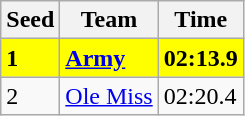<table class="wikitable">
<tr>
<th>Seed</th>
<th>Team</th>
<th>Time</th>
</tr>
<tr>
<td bgcolor="yellow"><strong>1</strong></td>
<td bgcolor="yellow"><strong><a href='#'>Army</a></strong></td>
<td bgcolor="yellow"><strong>02:13.9</strong></td>
</tr>
<tr>
<td>2</td>
<td><a href='#'>Ole Miss</a></td>
<td>02:20.4</td>
</tr>
</table>
